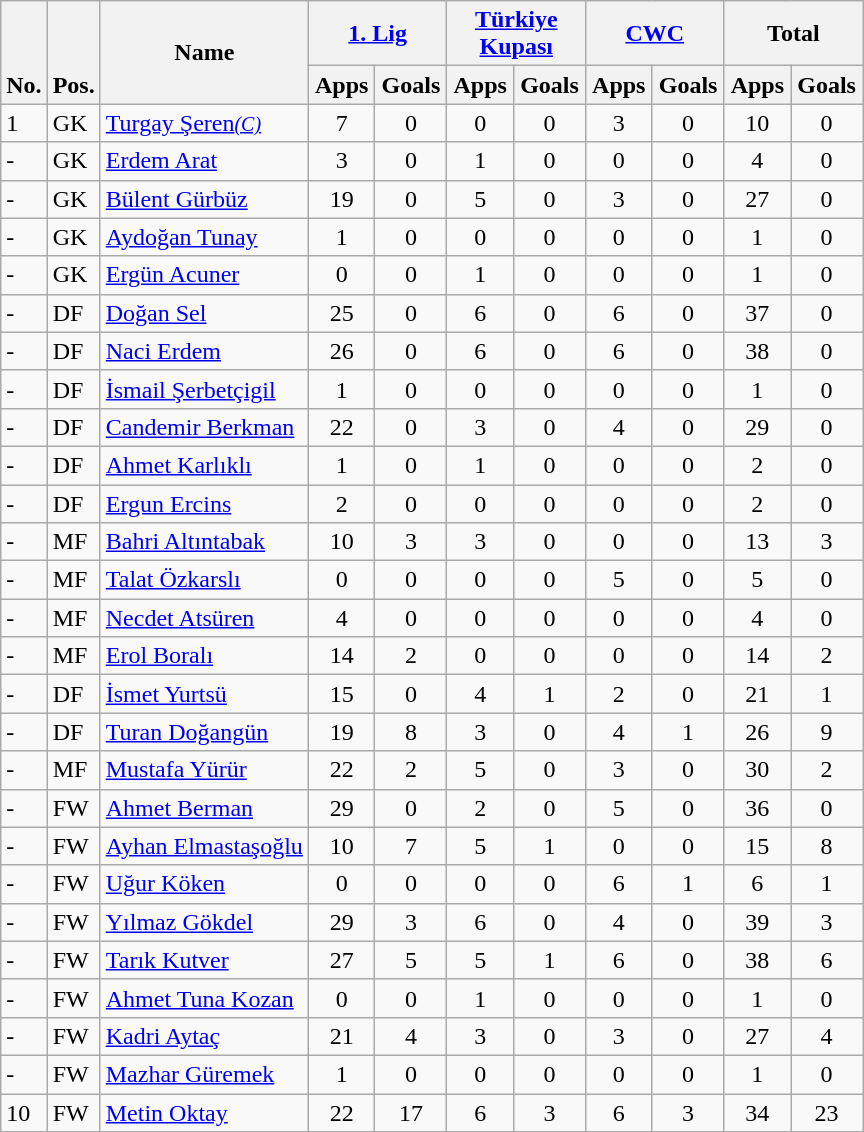<table class="wikitable" style="text-align:center">
<tr>
<th rowspan="2" valign="bottom">No.</th>
<th rowspan="2" valign="bottom">Pos.</th>
<th rowspan="2">Name</th>
<th colspan="2" width="85"><a href='#'>1. Lig</a></th>
<th colspan="2" width="85"><a href='#'>Türkiye Kupası</a></th>
<th colspan="2" width="85"><a href='#'>CWC</a></th>
<th colspan="2" width="85">Total</th>
</tr>
<tr>
<th>Apps</th>
<th>Goals</th>
<th>Apps</th>
<th>Goals</th>
<th>Apps</th>
<th>Goals</th>
<th>Apps</th>
<th>Goals</th>
</tr>
<tr>
<td align="left">1</td>
<td align="left">GK</td>
<td align="left"> <a href='#'>Turgay Şeren</a><small><em><a href='#'>(C)</a></em></small></td>
<td>7</td>
<td>0</td>
<td>0</td>
<td>0</td>
<td>3</td>
<td>0</td>
<td>10</td>
<td>0</td>
</tr>
<tr>
<td align="left">-</td>
<td align="left">GK</td>
<td align="left"> <a href='#'>Erdem Arat</a></td>
<td>3</td>
<td>0</td>
<td>1</td>
<td>0</td>
<td>0</td>
<td>0</td>
<td>4</td>
<td>0</td>
</tr>
<tr>
<td align="left">-</td>
<td align="left">GK</td>
<td align="left"> <a href='#'>Bülent Gürbüz</a></td>
<td>19</td>
<td>0</td>
<td>5</td>
<td>0</td>
<td>3</td>
<td>0</td>
<td>27</td>
<td>0</td>
</tr>
<tr>
<td align="left">-</td>
<td align="left">GK</td>
<td align="left"> <a href='#'>Aydoğan Tunay</a></td>
<td>1</td>
<td>0</td>
<td>0</td>
<td>0</td>
<td>0</td>
<td>0</td>
<td>1</td>
<td>0</td>
</tr>
<tr>
<td align="left">-</td>
<td align="left">GK</td>
<td align="left"> <a href='#'>Ergün Acuner</a></td>
<td>0</td>
<td>0</td>
<td>1</td>
<td>0</td>
<td>0</td>
<td>0</td>
<td>1</td>
<td>0</td>
</tr>
<tr>
<td align="left">-</td>
<td align="left">DF</td>
<td align="left"> <a href='#'>Doğan Sel</a></td>
<td>25</td>
<td>0</td>
<td>6</td>
<td>0</td>
<td>6</td>
<td>0</td>
<td>37</td>
<td>0</td>
</tr>
<tr>
<td align="left">-</td>
<td align="left">DF</td>
<td align="left"> <a href='#'>Naci Erdem</a></td>
<td>26</td>
<td>0</td>
<td>6</td>
<td>0</td>
<td>6</td>
<td>0</td>
<td>38</td>
<td>0</td>
</tr>
<tr>
<td align="left">-</td>
<td align="left">DF</td>
<td align="left"> <a href='#'>İsmail Şerbetçigil</a></td>
<td>1</td>
<td>0</td>
<td>0</td>
<td>0</td>
<td>0</td>
<td>0</td>
<td>1</td>
<td>0</td>
</tr>
<tr>
<td align="left">-</td>
<td align="left">DF</td>
<td align="left"> <a href='#'>Candemir Berkman</a></td>
<td>22</td>
<td>0</td>
<td>3</td>
<td>0</td>
<td>4</td>
<td>0</td>
<td>29</td>
<td>0</td>
</tr>
<tr>
<td align="left">-</td>
<td align="left">DF</td>
<td align="left"> <a href='#'>Ahmet Karlıklı</a></td>
<td>1</td>
<td>0</td>
<td>1</td>
<td>0</td>
<td>0</td>
<td>0</td>
<td>2</td>
<td>0</td>
</tr>
<tr>
<td align="left">-</td>
<td align="left">DF</td>
<td align="left"> <a href='#'>Ergun Ercins</a></td>
<td>2</td>
<td>0</td>
<td>0</td>
<td>0</td>
<td>0</td>
<td>0</td>
<td>2</td>
<td>0</td>
</tr>
<tr>
<td align="left">-</td>
<td align="left">MF</td>
<td align="left"> <a href='#'>Bahri Altıntabak</a></td>
<td>10</td>
<td>3</td>
<td>3</td>
<td>0</td>
<td>0</td>
<td>0</td>
<td>13</td>
<td>3</td>
</tr>
<tr>
<td align="left">-</td>
<td align="left">MF</td>
<td align="left"> <a href='#'>Talat Özkarslı</a></td>
<td>0</td>
<td>0</td>
<td>0</td>
<td>0</td>
<td>5</td>
<td>0</td>
<td>5</td>
<td>0</td>
</tr>
<tr>
<td align="left">-</td>
<td align="left">MF</td>
<td align="left"> <a href='#'>Necdet Atsüren</a></td>
<td>4</td>
<td>0</td>
<td>0</td>
<td>0</td>
<td>0</td>
<td>0</td>
<td>4</td>
<td>0</td>
</tr>
<tr>
<td align="left">-</td>
<td align="left">MF</td>
<td align="left"> <a href='#'>Erol Boralı</a></td>
<td>14</td>
<td>2</td>
<td>0</td>
<td>0</td>
<td>0</td>
<td>0</td>
<td>14</td>
<td>2</td>
</tr>
<tr>
<td align="left">-</td>
<td align="left">DF</td>
<td align="left"> <a href='#'>İsmet Yurtsü</a></td>
<td>15</td>
<td>0</td>
<td>4</td>
<td>1</td>
<td>2</td>
<td>0</td>
<td>21</td>
<td>1</td>
</tr>
<tr>
<td align="left">-</td>
<td align="left">DF</td>
<td align="left"> <a href='#'>Turan Doğangün</a></td>
<td>19</td>
<td>8</td>
<td>3</td>
<td>0</td>
<td>4</td>
<td>1</td>
<td>26</td>
<td>9</td>
</tr>
<tr>
<td align="left">-</td>
<td align="left">MF</td>
<td align="left"> <a href='#'>Mustafa Yürür</a></td>
<td>22</td>
<td>2</td>
<td>5</td>
<td>0</td>
<td>3</td>
<td>0</td>
<td>30</td>
<td>2</td>
</tr>
<tr>
<td align="left">-</td>
<td align="left">FW</td>
<td align="left"> <a href='#'>Ahmet Berman</a></td>
<td>29</td>
<td>0</td>
<td>2</td>
<td>0</td>
<td>5</td>
<td>0</td>
<td>36</td>
<td>0</td>
</tr>
<tr>
<td align="left">-</td>
<td align="left">FW</td>
<td align="left"> <a href='#'>Ayhan Elmastaşoğlu</a></td>
<td>10</td>
<td>7</td>
<td>5</td>
<td>1</td>
<td>0</td>
<td>0</td>
<td>15</td>
<td>8</td>
</tr>
<tr>
<td align="left">-</td>
<td align="left">FW</td>
<td align="left"> <a href='#'>Uğur Köken</a></td>
<td>0</td>
<td>0</td>
<td>0</td>
<td>0</td>
<td>6</td>
<td>1</td>
<td>6</td>
<td>1</td>
</tr>
<tr>
<td align="left">-</td>
<td align="left">FW</td>
<td align="left"> <a href='#'>Yılmaz Gökdel</a></td>
<td>29</td>
<td>3</td>
<td>6</td>
<td>0</td>
<td>4</td>
<td>0</td>
<td>39</td>
<td>3</td>
</tr>
<tr>
<td align="left">-</td>
<td align="left">FW</td>
<td align="left"> <a href='#'>Tarık Kutver</a></td>
<td>27</td>
<td>5</td>
<td>5</td>
<td>1</td>
<td>6</td>
<td>0</td>
<td>38</td>
<td>6</td>
</tr>
<tr>
<td align="left">-</td>
<td align="left">FW</td>
<td align="left"> <a href='#'>Ahmet Tuna Kozan</a></td>
<td>0</td>
<td>0</td>
<td>1</td>
<td>0</td>
<td>0</td>
<td>0</td>
<td>1</td>
<td>0</td>
</tr>
<tr>
<td align="left">-</td>
<td align="left">FW</td>
<td align="left"> <a href='#'>Kadri Aytaç</a></td>
<td>21</td>
<td>4</td>
<td>3</td>
<td>0</td>
<td>3</td>
<td>0</td>
<td>27</td>
<td>4</td>
</tr>
<tr>
<td align="left">-</td>
<td align="left">FW</td>
<td align="left"> <a href='#'>Mazhar Güremek</a></td>
<td>1</td>
<td>0</td>
<td>0</td>
<td>0</td>
<td>0</td>
<td>0</td>
<td>1</td>
<td>0</td>
</tr>
<tr>
<td align="left">10</td>
<td align="left">FW</td>
<td align="left"> <a href='#'>Metin Oktay</a></td>
<td>22</td>
<td>17</td>
<td>6</td>
<td>3</td>
<td>6</td>
<td>3</td>
<td>34</td>
<td>23</td>
</tr>
<tr>
</tr>
</table>
